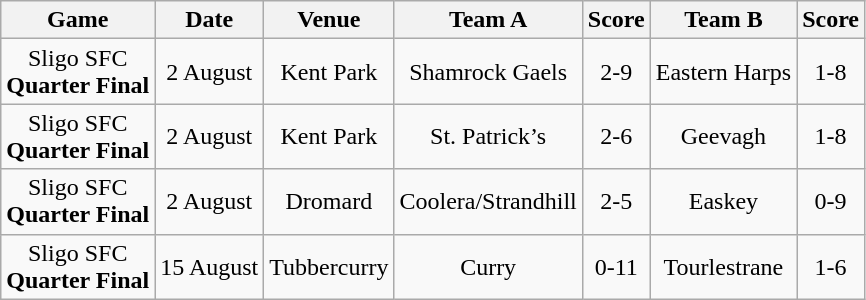<table class="wikitable">
<tr>
<th>Game</th>
<th>Date</th>
<th>Venue</th>
<th>Team A</th>
<th>Score</th>
<th>Team B</th>
<th>Score</th>
</tr>
<tr align="center">
<td>Sligo SFC<br><strong>Quarter Final</strong></td>
<td>2 August</td>
<td>Kent Park</td>
<td>Shamrock Gaels</td>
<td>2-9</td>
<td>Eastern Harps</td>
<td>1-8</td>
</tr>
<tr align="center">
<td>Sligo SFC<br><strong>Quarter Final</strong></td>
<td>2 August</td>
<td>Kent Park</td>
<td>St. Patrick’s</td>
<td>2-6</td>
<td>Geevagh</td>
<td>1-8</td>
</tr>
<tr align="center">
<td>Sligo SFC<br><strong>Quarter Final</strong></td>
<td>2 August</td>
<td>Dromard</td>
<td>Coolera/Strandhill</td>
<td>2-5</td>
<td>Easkey</td>
<td>0-9</td>
</tr>
<tr align="center">
<td>Sligo SFC<br><strong>Quarter Final</strong></td>
<td>15 August</td>
<td>Tubbercurry</td>
<td>Curry</td>
<td>0-11</td>
<td>Tourlestrane</td>
<td>1-6</td>
</tr>
</table>
